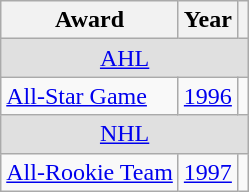<table class="wikitable">
<tr>
<th>Award</th>
<th>Year</th>
<th></th>
</tr>
<tr ALIGN="center" bgcolor="#e0e0e0">
<td colspan="3"><a href='#'>AHL</a></td>
</tr>
<tr>
<td><a href='#'>All-Star Game</a></td>
<td><a href='#'>1996</a></td>
<td></td>
</tr>
<tr ALIGN="center" bgcolor="#e0e0e0">
<td colspan="3"><a href='#'>NHL</a></td>
</tr>
<tr>
<td><a href='#'>All-Rookie Team</a></td>
<td><a href='#'>1997</a></td>
<td></td>
</tr>
</table>
